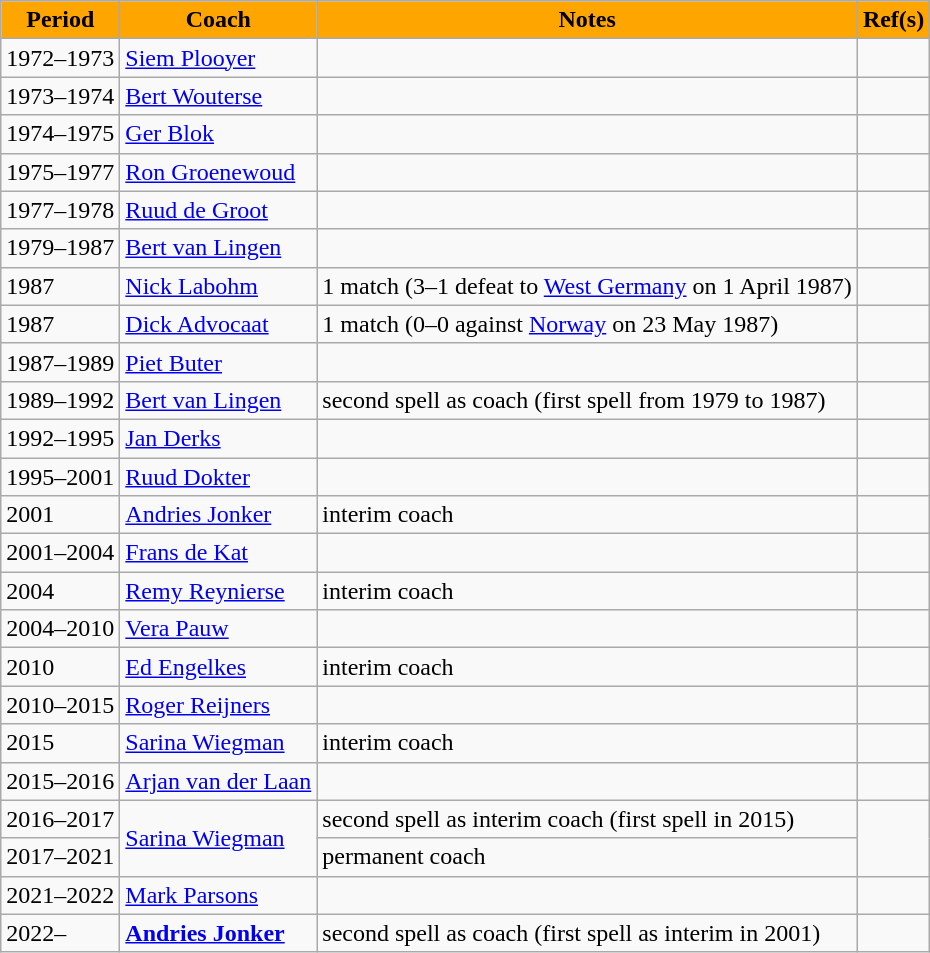<table class="wikitable">
<tr>
<th style="background: orange;">Period</th>
<th style="background: orange;">Coach</th>
<th style="background: orange;">Notes</th>
<th style="background: orange;">Ref(s)</th>
</tr>
<tr>
<td>1972–1973</td>
<td><a href='#'>Siem Plooyer</a></td>
<td></td>
<td></td>
</tr>
<tr>
<td>1973–1974</td>
<td><a href='#'>Bert Wouterse</a></td>
<td></td>
<td></td>
</tr>
<tr>
<td>1974–1975</td>
<td><a href='#'>Ger Blok</a></td>
<td></td>
<td></td>
</tr>
<tr>
<td>1975–1977</td>
<td><a href='#'>Ron Groenewoud</a></td>
<td></td>
<td></td>
</tr>
<tr>
<td>1977–1978</td>
<td><a href='#'>Ruud de Groot</a></td>
<td></td>
<td></td>
</tr>
<tr>
<td>1979–1987</td>
<td><a href='#'>Bert van Lingen</a></td>
<td></td>
<td></td>
</tr>
<tr>
<td>1987</td>
<td><a href='#'>Nick Labohm</a></td>
<td>1 match (3–1 defeat to <a href='#'>West Germany</a> on 1 April 1987)</td>
<td></td>
</tr>
<tr>
<td>1987</td>
<td><a href='#'>Dick Advocaat</a></td>
<td>1 match (0–0 against <a href='#'>Norway</a> on 23 May 1987)</td>
<td></td>
</tr>
<tr>
<td>1987–1989</td>
<td><a href='#'>Piet Buter</a></td>
<td></td>
<td></td>
</tr>
<tr>
<td>1989–1992</td>
<td><a href='#'>Bert van Lingen</a></td>
<td>second spell as coach (first spell from 1979 to 1987)</td>
<td></td>
</tr>
<tr>
<td>1992–1995</td>
<td><a href='#'>Jan Derks</a></td>
<td></td>
<td></td>
</tr>
<tr>
<td>1995–2001</td>
<td><a href='#'>Ruud Dokter</a></td>
<td></td>
<td></td>
</tr>
<tr>
<td>2001</td>
<td><a href='#'>Andries Jonker</a></td>
<td>interim coach</td>
<td></td>
</tr>
<tr>
<td>2001–2004</td>
<td><a href='#'>Frans de Kat</a></td>
<td></td>
<td></td>
</tr>
<tr>
<td>2004</td>
<td><a href='#'>Remy Reynierse</a></td>
<td>interim coach</td>
<td></td>
</tr>
<tr>
<td>2004–2010</td>
<td><a href='#'>Vera Pauw</a></td>
<td></td>
<td></td>
</tr>
<tr>
<td>2010</td>
<td><a href='#'>Ed Engelkes</a></td>
<td>interim coach</td>
<td></td>
</tr>
<tr>
<td>2010–2015</td>
<td><a href='#'>Roger Reijners</a></td>
<td></td>
<td></td>
</tr>
<tr>
<td>2015</td>
<td><a href='#'>Sarina Wiegman</a></td>
<td>interim coach</td>
<td></td>
</tr>
<tr>
<td>2015–2016</td>
<td><a href='#'>Arjan van der Laan</a></td>
<td></td>
<td></td>
</tr>
<tr>
<td>2016–2017</td>
<td rowspan=2><a href='#'>Sarina Wiegman</a></td>
<td>second spell as interim coach (first spell in 2015)</td>
<td rowspan=2></td>
</tr>
<tr>
<td>2017–2021</td>
<td>permanent coach</td>
</tr>
<tr>
<td>2021–2022</td>
<td> <a href='#'>Mark Parsons</a></td>
<td></td>
<td></td>
</tr>
<tr>
<td>2022–</td>
<td><strong><a href='#'>Andries Jonker</a></strong></td>
<td>second spell as coach (first spell as interim in 2001)</td>
<td></td>
</tr>
</table>
